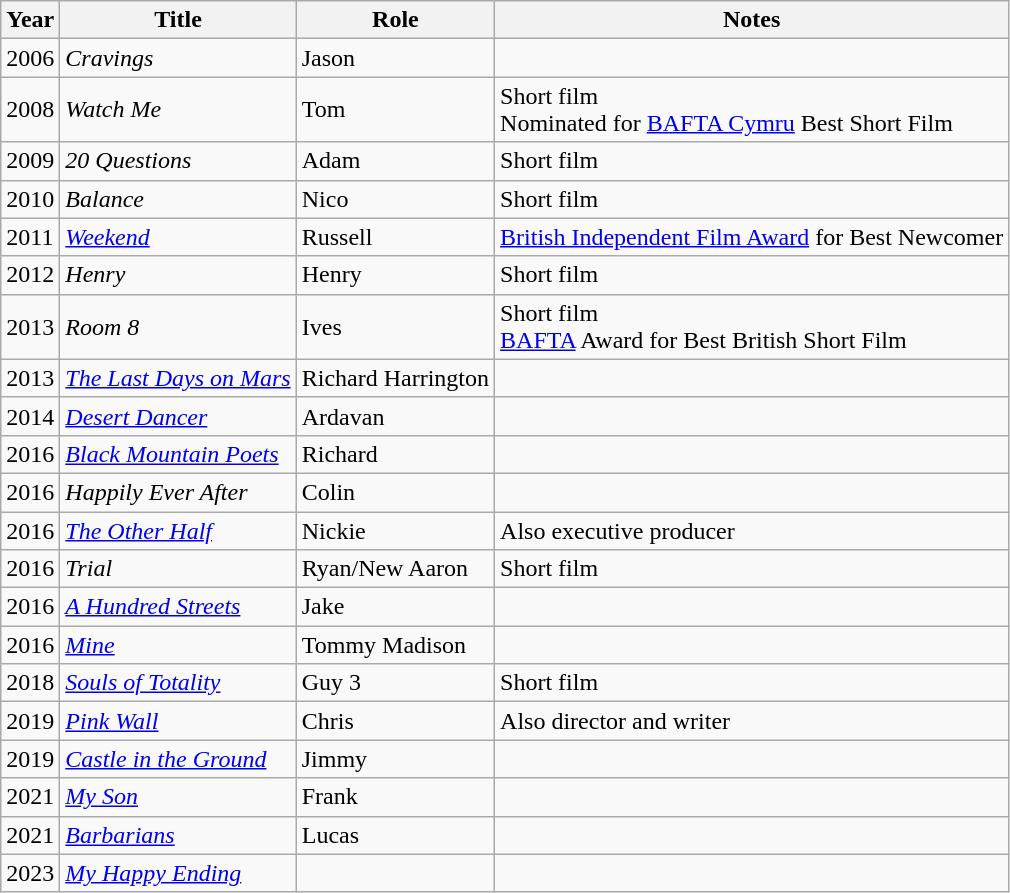<table class="wikitable sortable">
<tr>
<th>Year</th>
<th>Title</th>
<th>Role</th>
<th class="unsortable">Notes</th>
</tr>
<tr>
<td>2006</td>
<td><em>Cravings</em></td>
<td>Jason</td>
<td></td>
</tr>
<tr>
<td>2008</td>
<td><em>Watch Me</em></td>
<td>Tom</td>
<td>Short film<br>Nominated for <a href='#'>BAFTA Cymru</a> Best Short Film</td>
</tr>
<tr>
<td>2009</td>
<td><em>20 Questions</em></td>
<td>Adam</td>
<td>Short film</td>
</tr>
<tr>
<td>2010</td>
<td><em>Balance</em></td>
<td>Nico</td>
<td>Short film</td>
</tr>
<tr>
<td>2011</td>
<td><em><a href='#'>Weekend</a></em></td>
<td>Russell</td>
<td><a href='#'>British Independent Film Award</a> for Best Newcomer</td>
</tr>
<tr>
<td>2012</td>
<td><em>Henry</em></td>
<td>Henry</td>
<td>Short film</td>
</tr>
<tr>
<td>2013</td>
<td><em>Room 8</em></td>
<td>Ives</td>
<td>Short film<br><a href='#'>BAFTA</a> Award for Best British Short Film</td>
</tr>
<tr>
<td>2013</td>
<td><em><a href='#'>The Last Days on Mars</a></em></td>
<td>Richard Harrington</td>
<td></td>
</tr>
<tr>
<td>2014</td>
<td><em><a href='#'>Desert Dancer</a></em></td>
<td>Ardavan</td>
<td></td>
</tr>
<tr>
<td>2016</td>
<td><em><a href='#'>Black Mountain Poets</a></em></td>
<td>Richard</td>
<td></td>
</tr>
<tr>
<td>2016</td>
<td><em>Happily Ever After</em></td>
<td>Colin</td>
<td></td>
</tr>
<tr>
<td>2016</td>
<td><em><a href='#'>The Other Half</a></em></td>
<td>Nickie</td>
<td>Also executive producer</td>
</tr>
<tr>
<td>2016</td>
<td><em>Trial</em></td>
<td>Ryan/New Aaron</td>
<td>Short film</td>
</tr>
<tr>
<td>2016</td>
<td><em><a href='#'>A Hundred Streets</a></em></td>
<td>Jake</td>
<td></td>
</tr>
<tr>
<td>2016</td>
<td><em><a href='#'>Mine</a></em></td>
<td>Tommy Madison</td>
<td></td>
</tr>
<tr>
<td>2018</td>
<td><em><a href='#'>Souls of Totality</a></em></td>
<td>Guy 3</td>
<td>Short film</td>
</tr>
<tr>
<td>2019</td>
<td><em><a href='#'>Pink Wall</a></em></td>
<td>Chris</td>
<td>Also director and writer</td>
</tr>
<tr>
<td>2019</td>
<td><em><a href='#'>Castle in the Ground</a></em></td>
<td>Jimmy</td>
<td></td>
</tr>
<tr>
<td>2021</td>
<td><em><a href='#'>My Son</a></em></td>
<td>Frank</td>
<td></td>
</tr>
<tr>
<td>2021</td>
<td><em><a href='#'>Barbarians</a></em></td>
<td>Lucas</td>
<td></td>
</tr>
<tr>
<td>2023</td>
<td><em><a href='#'>My Happy Ending</a></em></td>
<td></td>
<td></td>
</tr>
</table>
